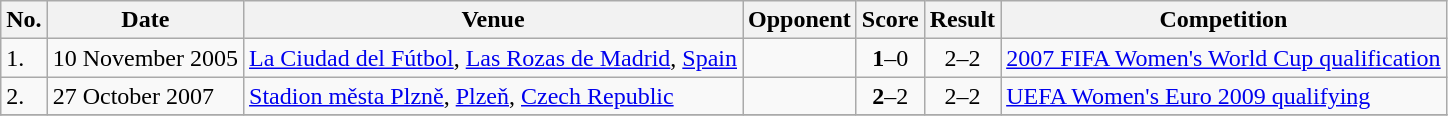<table class="wikitable">
<tr>
<th>No.</th>
<th>Date</th>
<th>Venue</th>
<th>Opponent</th>
<th>Score</th>
<th>Result</th>
<th>Competition</th>
</tr>
<tr>
<td>1.</td>
<td>10 November 2005</td>
<td><a href='#'>La Ciudad del Fútbol</a>, <a href='#'>Las Rozas de Madrid</a>, <a href='#'>Spain</a></td>
<td></td>
<td align=center><strong>1</strong>–0</td>
<td align=center>2–2</td>
<td><a href='#'>2007 FIFA Women's World Cup qualification</a></td>
</tr>
<tr>
<td>2.</td>
<td>27 October 2007</td>
<td><a href='#'>Stadion města Plzně</a>, <a href='#'>Plzeň</a>, <a href='#'>Czech Republic</a></td>
<td></td>
<td align=center><strong>2</strong>–2</td>
<td align=center>2–2</td>
<td><a href='#'>UEFA Women's Euro 2009 qualifying</a></td>
</tr>
<tr>
</tr>
</table>
